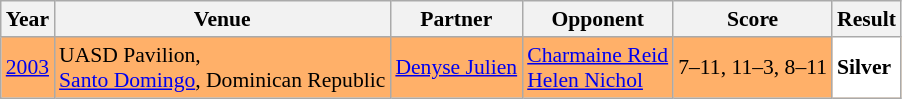<table class="sortable wikitable" style="font-size: 90%;">
<tr>
<th>Year</th>
<th>Venue</th>
<th>Partner</th>
<th>Opponent</th>
<th>Score</th>
<th>Result</th>
</tr>
<tr style="background:#FFB069">
<td align="center"><a href='#'>2003</a></td>
<td align="left">UASD Pavilion,<br><a href='#'>Santo Domingo</a>, Dominican Republic</td>
<td align="left"> <a href='#'>Denyse Julien</a></td>
<td align="left"> <a href='#'>Charmaine Reid</a><br> <a href='#'>Helen Nichol</a></td>
<td align="left">7–11, 11–3, 8–11</td>
<td style="text-align:left; background:white"> <strong>Silver</strong></td>
</tr>
</table>
